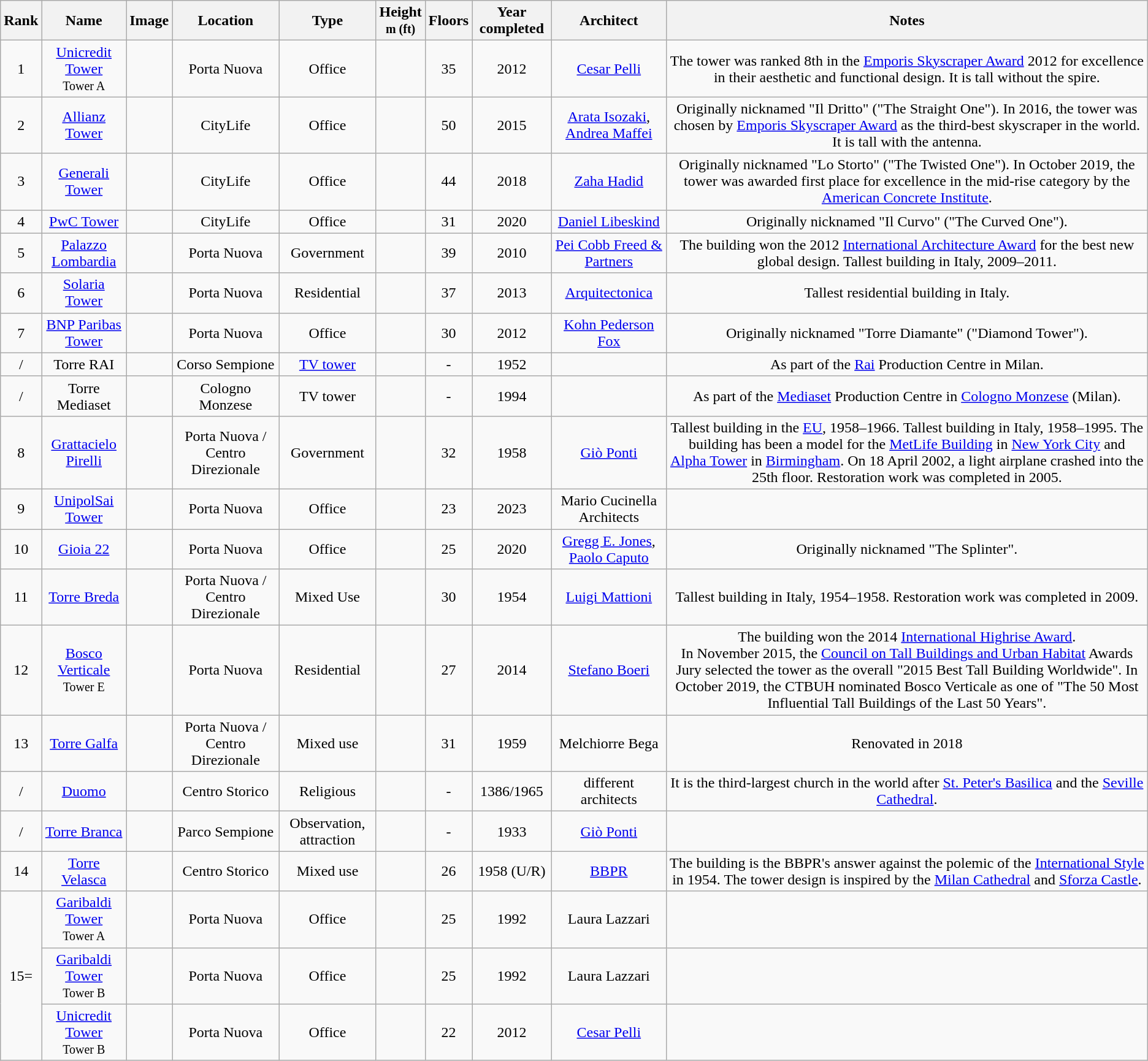<table class="wikitable sortable" style="text-align:center;">
<tr>
<th>Rank</th>
<th>Name</th>
<th>Image</th>
<th>Location</th>
<th>Type</th>
<th>Height<br><small>m (ft)</small></th>
<th>Floors</th>
<th>Year completed</th>
<th>Architect</th>
<th>Notes</th>
</tr>
<tr>
<td>1</td>
<td><a href='#'>Unicredit Tower</a> <br><small>Tower A</small></td>
<td></td>
<td>Porta Nuova</td>
<td>Office</td>
<td></td>
<td>35</td>
<td>2012</td>
<td><a href='#'>Cesar Pelli</a></td>
<td>The tower was ranked 8th in the <a href='#'>Emporis Skyscraper Award</a> 2012 for excellence in their aesthetic and functional design. It is  tall without the spire.</td>
</tr>
<tr>
<td>2</td>
<td><a href='#'>Allianz Tower</a></td>
<td></td>
<td>CityLife</td>
<td>Office</td>
<td></td>
<td>50</td>
<td>2015</td>
<td><a href='#'>Arata Isozaki</a>, <a href='#'>Andrea Maffei</a></td>
<td>Originally nicknamed "Il Dritto" ("The Straight One"). In 2016, the tower was chosen by <a href='#'>Emporis Skyscraper Award</a> as the third-best skyscraper in the world. It is  tall with the antenna.</td>
</tr>
<tr>
<td>3</td>
<td><a href='#'>Generali Tower</a></td>
<td></td>
<td>CityLife</td>
<td>Office</td>
<td></td>
<td>44</td>
<td>2018</td>
<td><a href='#'>Zaha Hadid</a></td>
<td>Originally nicknamed "Lo Storto" ("The Twisted One"). In October 2019, the tower was awarded first place for excellence in the mid-rise category by the <a href='#'>American Concrete Institute</a>.</td>
</tr>
<tr>
<td>4</td>
<td><a href='#'>PwC Tower</a></td>
<td></td>
<td>CityLife</td>
<td>Office</td>
<td></td>
<td>31</td>
<td>2020</td>
<td><a href='#'>Daniel Libeskind</a></td>
<td>Originally nicknamed "Il Curvo" ("The Curved One").</td>
</tr>
<tr>
<td>5</td>
<td><a href='#'>Palazzo Lombardia</a></td>
<td></td>
<td>Porta Nuova</td>
<td>Government</td>
<td></td>
<td>39</td>
<td>2010</td>
<td><a href='#'>Pei Cobb Freed & Partners</a></td>
<td>The building won the 2012 <a href='#'>International Architecture Award</a> for the best new global design. Tallest building in Italy, 2009–2011.</td>
</tr>
<tr>
<td>6</td>
<td><a href='#'>Solaria Tower</a></td>
<td></td>
<td>Porta Nuova</td>
<td>Residential</td>
<td></td>
<td>37</td>
<td>2013</td>
<td><a href='#'>Arquitectonica</a></td>
<td>Tallest residential building in Italy.</td>
</tr>
<tr>
<td>7</td>
<td><a href='#'>BNP Paribas Tower</a></td>
<td></td>
<td>Porta Nuova</td>
<td>Office</td>
<td></td>
<td>30</td>
<td>2012</td>
<td><a href='#'>Kohn Pederson Fox</a></td>
<td>Originally nicknamed "Torre Diamante" ("Diamond Tower").</td>
</tr>
<tr>
<td>/</td>
<td>Torre RAI</td>
<td></td>
<td>Corso Sempione</td>
<td><a href='#'>TV tower</a></td>
<td></td>
<td>-</td>
<td>1952</td>
<td></td>
<td>As part of the <a href='#'>Rai</a> Production Centre in Milan.</td>
</tr>
<tr>
<td>/</td>
<td>Torre Mediaset</td>
<td></td>
<td>Cologno Monzese</td>
<td>TV tower</td>
<td></td>
<td>-</td>
<td>1994</td>
<td></td>
<td>As part of the <a href='#'>Mediaset</a> Production Centre in <a href='#'>Cologno Monzese</a> (Milan).</td>
</tr>
<tr>
<td>8</td>
<td><a href='#'>Grattacielo Pirelli</a></td>
<td></td>
<td>Porta Nuova / Centro Direzionale</td>
<td>Government</td>
<td></td>
<td>32</td>
<td>1958</td>
<td><a href='#'>Giò Ponti</a></td>
<td>Tallest building in the <a href='#'>EU</a>, 1958–1966. Tallest building in Italy, 1958–1995. The building has been a model for the <a href='#'>MetLife Building</a> in <a href='#'>New York City</a> and <a href='#'>Alpha Tower</a> in <a href='#'>Birmingham</a>. On 18 April 2002, a light airplane crashed into the 25th floor. Restoration work was completed in 2005.</td>
</tr>
<tr>
<td>9</td>
<td><a href='#'>UnipolSai Tower</a></td>
<td></td>
<td>Porta Nuova</td>
<td>Office</td>
<td></td>
<td>23</td>
<td>2023</td>
<td>Mario Cucinella Architects</td>
<td></td>
</tr>
<tr>
<td>10</td>
<td><a href='#'>Gioia 22</a></td>
<td></td>
<td>Porta Nuova</td>
<td>Office</td>
<td></td>
<td>25</td>
<td>2020</td>
<td><a href='#'>Gregg E. Jones</a>, <br> <a href='#'>Paolo Caputo</a></td>
<td>Originally nicknamed "The Splinter".</td>
</tr>
<tr>
<td>11</td>
<td><a href='#'>Torre Breda</a></td>
<td></td>
<td>Porta Nuova / Centro Direzionale</td>
<td>Mixed Use</td>
<td></td>
<td>30</td>
<td>1954</td>
<td><a href='#'>Luigi Mattioni</a></td>
<td>Tallest building in Italy, 1954–1958. Restoration work was completed in 2009.</td>
</tr>
<tr>
<td>12</td>
<td><a href='#'>Bosco Verticale</a> <br><small>Tower E</small></td>
<td></td>
<td>Porta Nuova</td>
<td>Residential</td>
<td></td>
<td>27</td>
<td>2014</td>
<td><a href='#'>Stefano Boeri</a></td>
<td>The building won the 2014 <a href='#'>International Highrise Award</a>.<br>In November 2015, the <a href='#'>Council on Tall Buildings and Urban Habitat</a> Awards Jury selected the tower as the overall "2015 Best Tall Building Worldwide". In October 2019, the CTBUH nominated Bosco Verticale as one of "The 50 Most Influential Tall Buildings of the Last 50 Years".</td>
</tr>
<tr>
<td>13</td>
<td><a href='#'>Torre Galfa</a></td>
<td></td>
<td>Porta Nuova / Centro Direzionale</td>
<td>Mixed use</td>
<td></td>
<td>31</td>
<td>1959</td>
<td>Melchiorre Bega</td>
<td>Renovated in 2018</td>
</tr>
<tr>
<td>/</td>
<td><a href='#'>Duomo</a></td>
<td></td>
<td>Centro Storico</td>
<td>Religious</td>
<td></td>
<td>-</td>
<td>1386/1965</td>
<td>different architects</td>
<td>It is the third-largest church in the world after <a href='#'>St. Peter's Basilica</a> and the <a href='#'>Seville Cathedral</a>.</td>
</tr>
<tr>
<td>/</td>
<td><a href='#'>Torre Branca</a></td>
<td></td>
<td>Parco Sempione</td>
<td>Observation, attraction</td>
<td></td>
<td>-</td>
<td>1933</td>
<td><a href='#'>Giò Ponti</a></td>
<td></td>
</tr>
<tr>
<td>14</td>
<td><a href='#'>Torre Velasca</a></td>
<td></td>
<td>Centro Storico</td>
<td>Mixed use</td>
<td></td>
<td>26</td>
<td>1958 (U/R)</td>
<td><a href='#'>BBPR</a></td>
<td>The building is the BBPR's answer against the polemic of the <a href='#'>International Style</a> in 1954. The tower design is inspired by the <a href='#'>Milan Cathedral</a> and <a href='#'>Sforza Castle</a>.</td>
</tr>
<tr>
<td rowspan="3">15=</td>
<td><a href='#'>Garibaldi Tower</a> <br><small>Tower A</small></td>
<td></td>
<td>Porta Nuova</td>
<td>Office</td>
<td></td>
<td>25</td>
<td>1992</td>
<td>Laura Lazzari</td>
<td></td>
</tr>
<tr>
<td><a href='#'>Garibaldi Tower</a> <br><small>Tower B</small></td>
<td></td>
<td>Porta Nuova</td>
<td>Office</td>
<td></td>
<td>25</td>
<td>1992</td>
<td>Laura Lazzari</td>
<td></td>
</tr>
<tr>
<td><a href='#'>Unicredit Tower</a> <br><small>Tower B</small></td>
<td></td>
<td>Porta Nuova</td>
<td>Office</td>
<td></td>
<td>22</td>
<td>2012</td>
<td><a href='#'>Cesar Pelli</a></td>
<td></td>
</tr>
</table>
